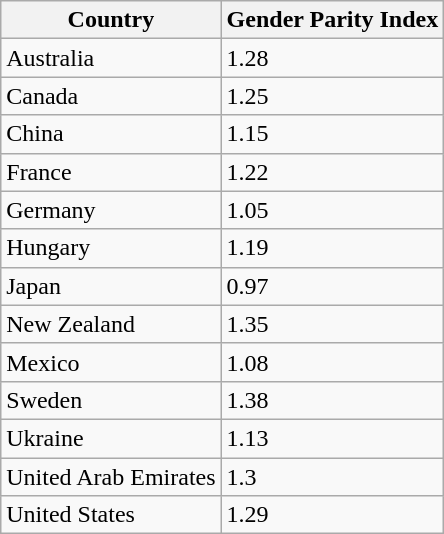<table class="wikitable sortable">
<tr>
<th>Country</th>
<th>Gender Parity Index</th>
</tr>
<tr>
<td>Australia</td>
<td>1.28</td>
</tr>
<tr>
<td>Canada</td>
<td>1.25</td>
</tr>
<tr>
<td>China</td>
<td>1.15</td>
</tr>
<tr>
<td>France</td>
<td>1.22</td>
</tr>
<tr>
<td>Germany</td>
<td>1.05</td>
</tr>
<tr>
<td>Hungary</td>
<td>1.19</td>
</tr>
<tr>
<td>Japan</td>
<td>0.97</td>
</tr>
<tr>
<td>New Zealand</td>
<td>1.35</td>
</tr>
<tr>
<td>Mexico</td>
<td>1.08</td>
</tr>
<tr>
<td>Sweden</td>
<td>1.38</td>
</tr>
<tr>
<td>Ukraine</td>
<td>1.13</td>
</tr>
<tr>
<td>United Arab Emirates</td>
<td>1.3</td>
</tr>
<tr>
<td>United States</td>
<td>1.29</td>
</tr>
</table>
